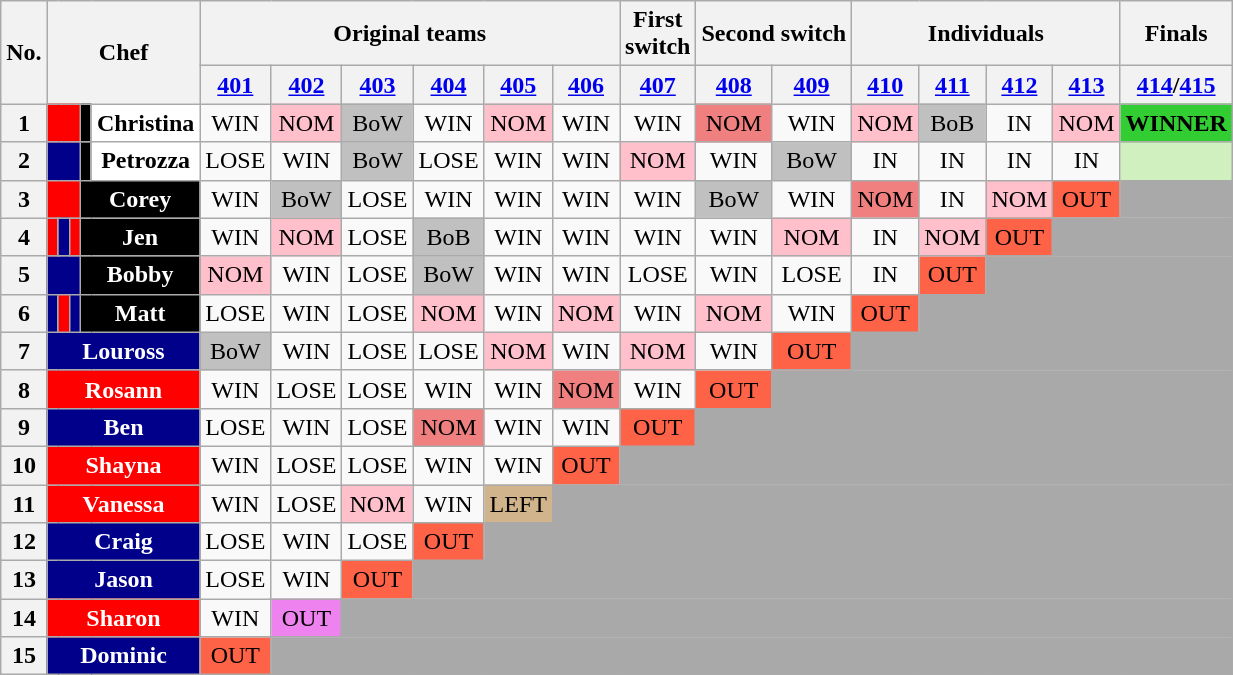<table class="wikitable" style="text-align:center">
<tr>
<th rowspan="2">No.</th>
<th colspan="6" rowspan="2">Chef</th>
<th colspan=6>Original teams</th>
<th>First<br>switch</th>
<th colspan=2>Second switch</th>
<th colspan=4>Individuals</th>
<th>Finals</th>
</tr>
<tr>
<th scope="col"><a href='#'>401</a></th>
<th scope="col"><a href='#'>402</a></th>
<th scope="col"><a href='#'>403</a></th>
<th scope="col"><a href='#'>404</a></th>
<th scope="col"><a href='#'>405</a></th>
<th scope="col"><a href='#'>406</a></th>
<th scope="col"><a href='#'>407</a></th>
<th scope="col"><a href='#'>408</a></th>
<th scope="col"><a href='#'>409</a></th>
<th scope="col"><a href='#'>410</a></th>
<th scope="col"><a href='#'>411</a></th>
<th scope="col"><a href='#'>412</a></th>
<th scope="col"><a href='#'>413</a></th>
<th scope="col"><a href='#'>414</a>/<a href='#'>415</a></th>
</tr>
<tr>
<th>1</th>
<th colspan="4" style="background:red; color:#fff;"></th>
<th style="background:black; color:#fff;"></th>
<th style="background:#fff; color:#000;">Christina</th>
<td>WIN</td>
<td style="background-color:pink;">NOM</td>
<td style="background:silver">BoW</td>
<td>WIN</td>
<td style="background-color:pink;">NOM</td>
<td>WIN</td>
<td>WIN</td>
<td style="background-color:lightcoral;">NOM</td>
<td>WIN</td>
<td style="background:pink;">NOM</td>
<td style="background:silver">BoB</td>
<td>IN</td>
<td style="background-color:pink;">NOM</td>
<td style="background-color:limegreen;"><strong>WINNER</strong></td>
</tr>
<tr>
<th>2</th>
<th colspan="4" style="background:darkblue; color:#fff;"></th>
<th style="background:black; color:#fff;"></th>
<th style="background:#fff; color:#000;">Petrozza</th>
<td>LOSE</td>
<td>WIN</td>
<td style="background:silver">BoW</td>
<td>LOSE</td>
<td>WIN</td>
<td>WIN</td>
<td style="background:pink;">NOM</td>
<td>WIN</td>
<td style="background:silver">BoW</td>
<td>IN</td>
<td>IN</td>
<td>IN</td>
<td>IN</td>
<td style="background-color:#D0F0C0;"></td>
</tr>
<tr>
<th>3</th>
<th colspan="4" style="background:red; color:#fff;"></th>
<th colspan="2" style="background:#000; color:#fff;">Corey</th>
<td>WIN</td>
<td style="background:silver">BoW</td>
<td>LOSE</td>
<td>WIN</td>
<td>WIN</td>
<td>WIN</td>
<td>WIN</td>
<td style="background:silver">BoW</td>
<td>WIN</td>
<td style="background:lightcoral;">NOM</td>
<td>IN</td>
<td style="background-color:pink;">NOM</td>
<td style="background-color:tomato;">OUT</td>
<td colspan="1" style="background:darkgrey;"></td>
</tr>
<tr>
<th>4</th>
<th colspan="2" style="background:red; color:#fff;"></th>
<th style="background:darkblue; color:#fff;"></th>
<th style="background:red; color:#fff;"></th>
<th colspan="2" style="background:#000; color:#fff;">Jen</th>
<td>WIN</td>
<td style="background-color:pink;">NOM</td>
<td>LOSE</td>
<td style="background:silver">BoB</td>
<td>WIN</td>
<td>WIN</td>
<td>WIN</td>
<td>WIN</td>
<td style="background-color:pink;">NOM</td>
<td>IN</td>
<td style="background:pink;">NOM</td>
<td style="background-color:tomato;">OUT</td>
<td colspan="2" style="background:darkgrey;"></td>
</tr>
<tr>
<th>5</th>
<th colspan="4" style="background:darkblue; color:#fff;"></th>
<th colspan="2" style="background:#000; color:#fff;">Bobby</th>
<td style="background-color:pink;">NOM</td>
<td>WIN</td>
<td>LOSE</td>
<td style="background:silver">BoW</td>
<td>WIN</td>
<td>WIN</td>
<td>LOSE</td>
<td>WIN</td>
<td>LOSE</td>
<td>IN</td>
<td style="background-color:tomato;">OUT</td>
<td colspan="3" style="background:darkgrey;"></td>
</tr>
<tr>
<th>6</th>
<th style="background:darkblue; color:#fff;"></th>
<th colspan="2" style="background:red; color:#fff;"></th>
<th style="background:darkblue; color:#fff;"></th>
<th colspan="2" style="background:#000; color:#fff;">Matt</th>
<td>LOSE</td>
<td>WIN</td>
<td>LOSE</td>
<td style="background-color:pink;">NOM</td>
<td>WIN</td>
<td style="background-color:pink;">NOM</td>
<td>WIN</td>
<td style="background-color:pink;">NOM</td>
<td>WIN</td>
<td style="background:tomato;">OUT</td>
<td colspan="4" style="background:darkgrey;"></td>
</tr>
<tr>
<th>7</th>
<th colspan="6" style="background:darkblue; color:#fff;">Louross</th>
<td style="background:silver">BoW</td>
<td>WIN</td>
<td>LOSE</td>
<td>LOSE</td>
<td style="background-color:pink;">NOM</td>
<td>WIN</td>
<td style="background:pink;">NOM</td>
<td>WIN</td>
<td style="background:tomato;">OUT</td>
<td colspan="5" style="background:darkgrey;"></td>
</tr>
<tr>
<th>8</th>
<th colspan="6" style="background:red; color:#fff;">Rosann</th>
<td>WIN</td>
<td>LOSE</td>
<td>LOSE</td>
<td>WIN</td>
<td>WIN</td>
<td style="background-color:lightcoral;">NOM</td>
<td>WIN</td>
<td style="background:tomato;">OUT</td>
<td colspan="6" style="background:darkgrey;"></td>
</tr>
<tr>
<th>9</th>
<th colspan="6" style="background:darkblue; color:#fff;">Ben</th>
<td>LOSE</td>
<td>WIN</td>
<td>LOSE</td>
<td style="background-color:lightcoral;">NOM</td>
<td>WIN</td>
<td>WIN</td>
<td style="background:tomato">OUT</td>
<td colspan="7" style="background:darkgrey;"></td>
</tr>
<tr>
<th>10</th>
<th colspan="6" style="background:red; color:#fff;">Shayna</th>
<td>WIN</td>
<td>LOSE</td>
<td>LOSE</td>
<td>WIN</td>
<td>WIN</td>
<td style="background:tomato;">OUT</td>
<td colspan="8" style="background:darkgrey;"></td>
</tr>
<tr>
<th>11</th>
<th colspan="6" style="background:red; color:#fff;">Vanessa</th>
<td>WIN</td>
<td>LOSE</td>
<td style="background-color:pink;">NOM</td>
<td>WIN</td>
<td style="background-color:tan;">LEFT</td>
<td colspan="9" style="background:darkgrey;"></td>
</tr>
<tr>
<th>12</th>
<th colspan="6" style="background:darkblue; color:#fff;">Craig</th>
<td>LOSE</td>
<td>WIN</td>
<td>LOSE</td>
<td style="background-color:tomato;">OUT</td>
<td colspan="10" style="background:darkgrey;"></td>
</tr>
<tr>
<th>13</th>
<th colspan="6" style="background:darkblue; color:#fff;">Jason</th>
<td>LOSE</td>
<td>WIN</td>
<td style="background:tomato;">OUT</td>
<td colspan="11" style="background:darkgrey;"></td>
</tr>
<tr>
<th>14</th>
<th colspan="6" style="background:red; color:#fff;">Sharon</th>
<td>WIN</td>
<td style="background:violet;">OUT</td>
<td colspan="12" style="background:darkgrey;"></td>
</tr>
<tr>
<th>15</th>
<th colspan="6" style="background:darkblue; color:#fff;">Dominic</th>
<td style="background:tomato;">OUT</td>
<td colspan="13" style="background:darkgrey;"></td>
</tr>
</table>
